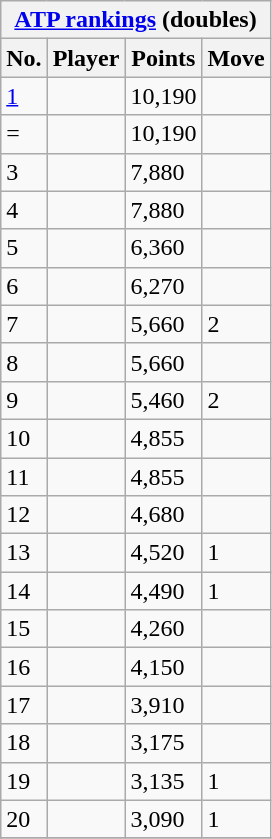<table class="wikitable nowrap defaultcenter col2left" style="display:inline-table">
<tr>
<th colspan="4" scope="col"><a href='#'>ATP rankings</a> (doubles) </th>
</tr>
<tr>
<th scope="col">No.</th>
<th scope="col">Player</th>
<th scope="col">Points</th>
<th scope="col">Move</th>
</tr>
<tr>
<td><a href='#'>1</a></td>
<td></td>
<td>10,190</td>
<td></td>
</tr>
<tr>
<td>=</td>
<td></td>
<td>10,190</td>
<td></td>
</tr>
<tr>
<td>3</td>
<td></td>
<td>7,880</td>
<td></td>
</tr>
<tr>
<td>4</td>
<td></td>
<td>7,880</td>
<td></td>
</tr>
<tr>
<td>5</td>
<td></td>
<td>6,360</td>
<td></td>
</tr>
<tr>
<td>6</td>
<td></td>
<td>6,270</td>
<td></td>
</tr>
<tr>
<td>7</td>
<td></td>
<td>5,660</td>
<td> 2</td>
</tr>
<tr>
<td>8</td>
<td></td>
<td>5,660</td>
<td></td>
</tr>
<tr>
<td>9</td>
<td></td>
<td>5,460</td>
<td> 2</td>
</tr>
<tr>
<td>10</td>
<td></td>
<td>4,855</td>
<td></td>
</tr>
<tr>
<td>11</td>
<td></td>
<td>4,855</td>
<td></td>
</tr>
<tr>
<td>12</td>
<td></td>
<td>4,680</td>
<td></td>
</tr>
<tr>
<td>13</td>
<td></td>
<td>4,520</td>
<td> 1</td>
</tr>
<tr>
<td>14</td>
<td></td>
<td>4,490</td>
<td> 1</td>
</tr>
<tr>
<td>15</td>
<td></td>
<td>4,260</td>
<td></td>
</tr>
<tr>
<td>16</td>
<td></td>
<td>4,150</td>
<td></td>
</tr>
<tr>
<td>17</td>
<td></td>
<td>3,910</td>
<td></td>
</tr>
<tr>
<td>18</td>
<td></td>
<td>3,175</td>
<td></td>
</tr>
<tr>
<td>19</td>
<td></td>
<td>3,135</td>
<td> 1</td>
</tr>
<tr>
<td>20</td>
<td></td>
<td>3,090</td>
<td> 1</td>
</tr>
<tr>
</tr>
</table>
